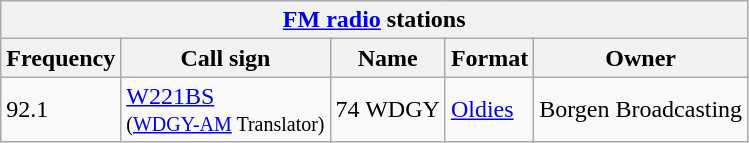<table class="wikitable">
<tr>
<th align="center" colspan="5"><strong><a href='#'>FM radio</a> stations</strong></th>
</tr>
<tr>
<th>Frequency</th>
<th>Call sign</th>
<th>Name</th>
<th>Format</th>
<th>Owner</th>
</tr>
<tr>
<td>92.1</td>
<td><a href='#'>W221BS</a><br><small>(<a href='#'>WDGY-AM</a> Translator)</small></td>
<td>74 WDGY</td>
<td><a href='#'>Oldies</a></td>
<td>Borgen Broadcasting</td>
</tr>
</table>
